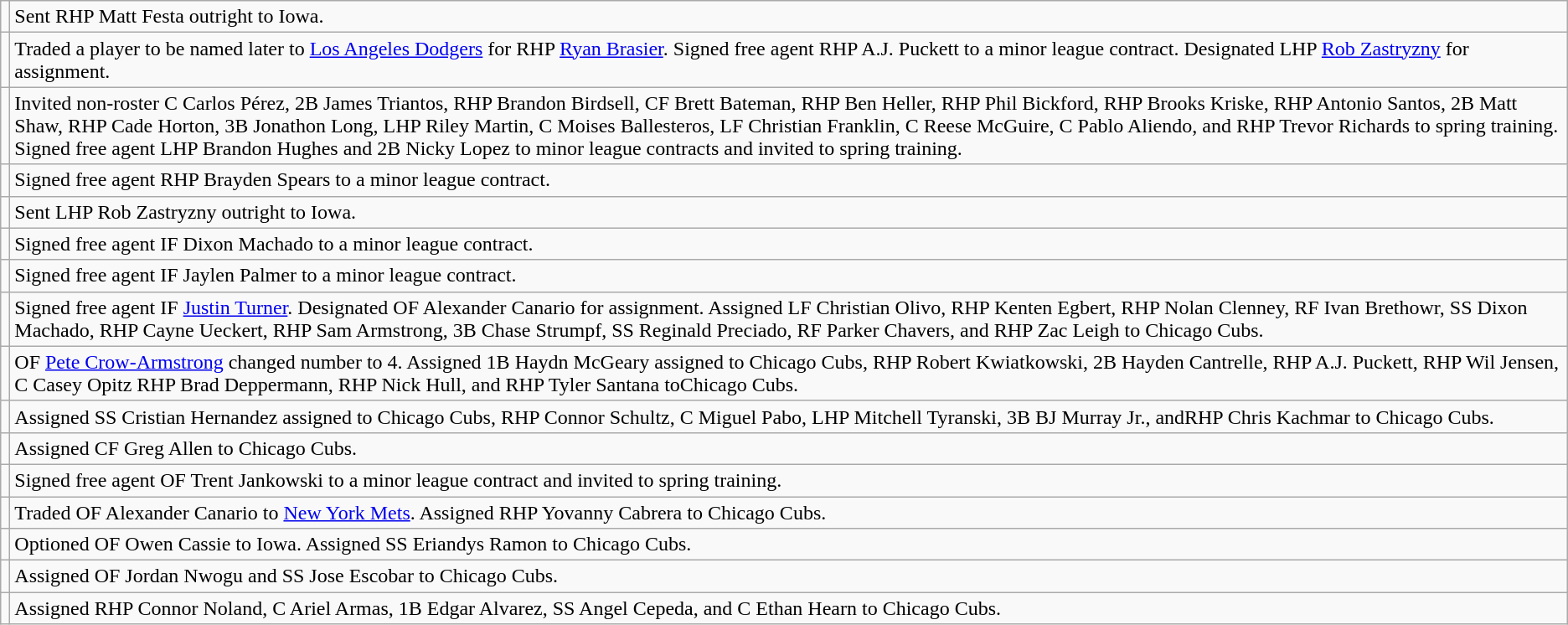<table class="wikitable">
<tr>
<td></td>
<td>Sent RHP Matt Festa outright to Iowa.</td>
</tr>
<tr>
<td></td>
<td>Traded a player to be named later to <a href='#'>Los Angeles Dodgers</a> for RHP <a href='#'>Ryan Brasier</a>. Signed free agent RHP A.J. Puckett to a minor league contract. Designated LHP <a href='#'>Rob Zastryzny</a> for assignment.</td>
</tr>
<tr>
<td></td>
<td>Invited non-roster C Carlos Pérez, 2B James Triantos, RHP Brandon Birdsell, CF Brett Bateman, RHP Ben Heller, RHP Phil Bickford, RHP Brooks Kriske, RHP Antonio Santos, 2B Matt Shaw, RHP Cade Horton, 3B Jonathon Long, LHP Riley Martin, C Moises Ballesteros, LF Christian Franklin, C Reese McGuire, C Pablo Aliendo, and RHP Trevor Richards to spring training. Signed free agent LHP Brandon Hughes and 2B Nicky Lopez to minor league contracts and invited to spring training.</td>
</tr>
<tr>
<td></td>
<td>Signed free agent RHP Brayden Spears to a minor league contract.</td>
</tr>
<tr>
<td></td>
<td>Sent LHP Rob Zastryzny outright to Iowa.</td>
</tr>
<tr>
<td></td>
<td>Signed free agent IF Dixon Machado to a minor league contract.</td>
</tr>
<tr>
<td></td>
<td>Signed free agent IF Jaylen Palmer to a minor league contract.</td>
</tr>
<tr>
<td></td>
<td>Signed free agent IF <a href='#'>Justin Turner</a>. Designated OF Alexander Canario for assignment. Assigned LF Christian Olivo, RHP Kenten Egbert, RHP Nolan Clenney, RF Ivan Brethowr, SS Dixon Machado, RHP Cayne Ueckert, RHP Sam Armstrong, 3B Chase Strumpf, SS Reginald Preciado, RF Parker Chavers, and RHP Zac Leigh to Chicago Cubs.</td>
</tr>
<tr>
<td></td>
<td>OF <a href='#'>Pete Crow-Armstrong</a> changed number to 4. Assigned 1B Haydn McGeary assigned to Chicago Cubs, RHP Robert Kwiatkowski, 2B Hayden Cantrelle, RHP A.J. Puckett, RHP Wil Jensen, C Casey Opitz RHP Brad Deppermann, RHP Nick Hull, and RHP Tyler Santana toChicago Cubs.</td>
</tr>
<tr>
<td></td>
<td>Assigned SS Cristian Hernandez assigned to Chicago Cubs, RHP Connor Schultz, C Miguel Pabo, LHP Mitchell Tyranski, 3B BJ Murray Jr., andRHP Chris Kachmar to Chicago Cubs.</td>
</tr>
<tr>
<td></td>
<td>Assigned CF Greg Allen to Chicago Cubs.</td>
</tr>
<tr>
<td></td>
<td>Signed free agent OF Trent Jankowski to a minor league contract and invited to spring training.</td>
</tr>
<tr>
<td></td>
<td>Traded OF Alexander Canario to <a href='#'>New York Mets</a>. Assigned RHP Yovanny Cabrera to Chicago Cubs.</td>
</tr>
<tr>
<td></td>
<td>Optioned OF Owen Cassie to Iowa. Assigned SS Eriandys Ramon to Chicago Cubs.</td>
</tr>
<tr>
<td></td>
<td>Assigned OF Jordan Nwogu and SS Jose Escobar to Chicago Cubs.</td>
</tr>
<tr>
<td></td>
<td>Assigned RHP Connor Noland, C Ariel Armas, 1B Edgar Alvarez, SS Angel Cepeda, and C Ethan Hearn to Chicago Cubs.</td>
</tr>
</table>
